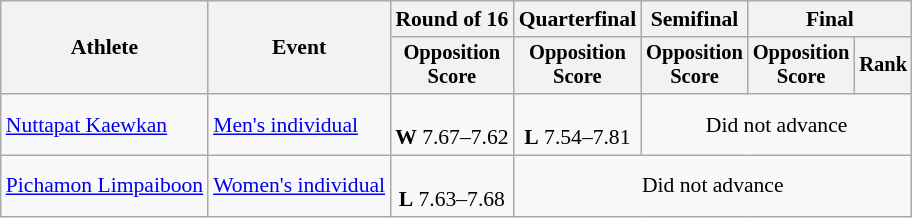<table class=wikitable style=font-size:90%;text-align:center>
<tr>
<th rowspan=2>Athlete</th>
<th rowspan=2>Event</th>
<th>Round of 16</th>
<th>Quarterfinal</th>
<th>Semifinal</th>
<th colspan=2>Final</th>
</tr>
<tr style=font-size:95%>
<th>Opposition<br>Score</th>
<th>Opposition<br>Score</th>
<th>Opposition<br>Score</th>
<th>Opposition<br>Score</th>
<th>Rank</th>
</tr>
<tr>
<td align=left><a href='#'>Nuttapat Kaewkan</a></td>
<td align=left><a href='#'>Men's individual</a></td>
<td><br><strong>W</strong> 7.67–7.62</td>
<td><br><strong>L</strong> 7.54–7.81</td>
<td colspan=4>Did not advance</td>
</tr>
<tr align=center>
<td align=left><a href='#'>Pichamon Limpaiboon</a></td>
<td align=left><a href='#'>Women's individual</a></td>
<td><br><strong>L</strong> 7.63–7.68</td>
<td colspan=4>Did not advance</td>
</tr>
</table>
